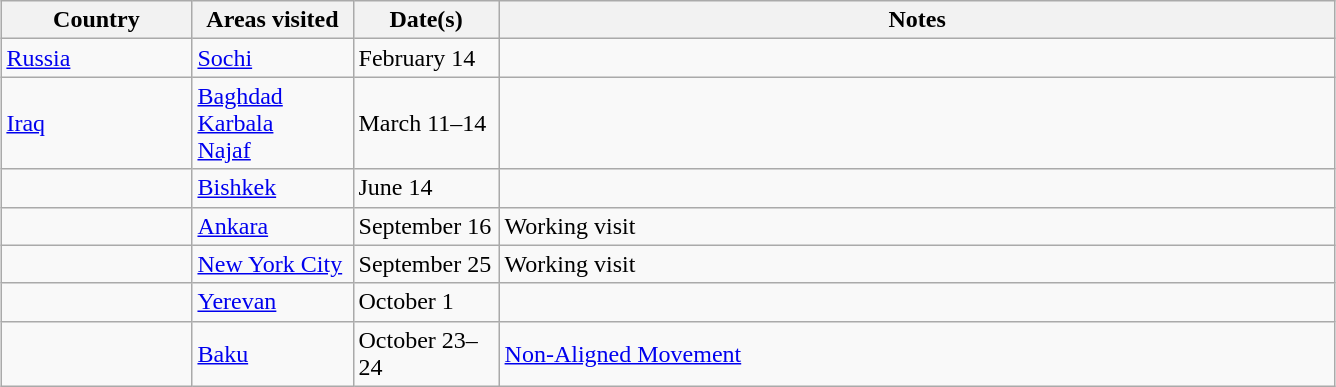<table class="wikitable" style="margin: 1em auto 1em auto">
<tr>
<th width=120>Country</th>
<th width=100>Areas visited</th>
<th width=90>Date(s)</th>
<th width=550>Notes</th>
</tr>
<tr>
<td><a href='#'>Russia</a></td>
<td><a href='#'>Sochi</a></td>
<td>February 14</td>
<td></td>
</tr>
<tr>
<td><a href='#'>Iraq</a></td>
<td><a href='#'>Baghdad</a><br><a href='#'>Karbala</a><br><a href='#'>Najaf</a></td>
<td>March 11–14</td>
<td></td>
</tr>
<tr>
<td></td>
<td><a href='#'>Bishkek</a></td>
<td>June 14</td>
<td></td>
</tr>
<tr>
<td></td>
<td><a href='#'>Ankara</a></td>
<td>September 16</td>
<td>Working visit</td>
</tr>
<tr>
<td></td>
<td><a href='#'>New York City</a></td>
<td>September 25</td>
<td>Working visit</td>
</tr>
<tr>
<td></td>
<td><a href='#'>Yerevan</a></td>
<td>October 1</td>
<td></td>
</tr>
<tr>
<td></td>
<td><a href='#'>Baku</a></td>
<td>October 23–24</td>
<td><a href='#'>Non-Aligned Movement</a></td>
</tr>
</table>
